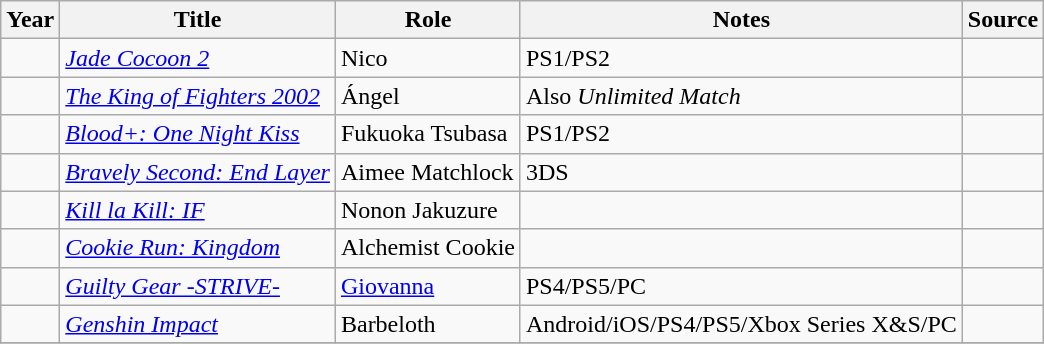<table class="wikitable sortable plainrowheaders">
<tr>
<th>Year</th>
<th>Title</th>
<th>Role</th>
<th class="unsortable">Notes</th>
<th class="unsortable">Source</th>
</tr>
<tr>
<td></td>
<td><em><a href='#'>Jade Cocoon 2</a></em></td>
<td>Nico</td>
<td>PS1/PS2</td>
<td></td>
</tr>
<tr>
<td></td>
<td><em><a href='#'>The King of Fighters 2002</a></em></td>
<td>Ángel</td>
<td>Also <em>Unlimited Match</em></td>
<td></td>
</tr>
<tr>
<td></td>
<td><em><a href='#'>Blood+: One Night Kiss</a></em></td>
<td>Fukuoka Tsubasa</td>
<td>PS1/PS2</td>
<td></td>
</tr>
<tr>
<td></td>
<td><em><a href='#'>Bravely Second: End Layer</a></em></td>
<td>Aimee Matchlock</td>
<td>3DS</td>
<td></td>
</tr>
<tr>
<td></td>
<td><em><a href='#'>Kill la Kill: IF</a></em></td>
<td>Nonon Jakuzure</td>
<td></td>
<td></td>
</tr>
<tr>
<td></td>
<td><em><a href='#'>Cookie Run: Kingdom</a></em></td>
<td>Alchemist Cookie</td>
<td></td>
<td></td>
</tr>
<tr>
<td></td>
<td><em><a href='#'>Guilty Gear -STRIVE-</a></em></td>
<td><a href='#'>Giovanna</a></td>
<td>PS4/PS5/PC</td>
<td></td>
</tr>
<tr>
<td></td>
<td><em><a href='#'>Genshin Impact</a></em></td>
<td>Barbeloth</td>
<td>Android/iOS/PS4/PS5/Xbox Series X&S/PC</td>
<td></td>
</tr>
<tr>
</tr>
</table>
